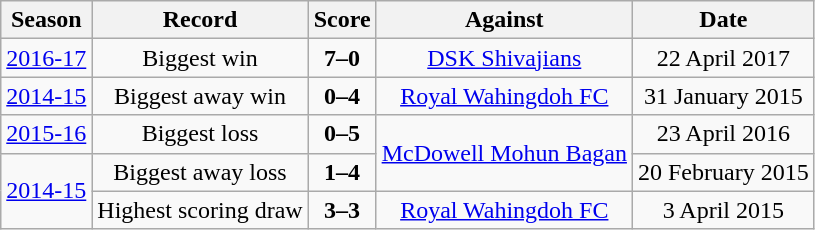<table class="wikitable" style="text-align: center; font-size:100%;">
<tr>
<th>Season</th>
<th>Record</th>
<th>Score</th>
<th>Against</th>
<th>Date</th>
</tr>
<tr>
<td><a href='#'>2016-17</a></td>
<td>Biggest win</td>
<td><strong>7–0</strong></td>
<td><a href='#'>DSK Shivajians</a></td>
<td>22 April 2017</td>
</tr>
<tr>
<td><a href='#'>2014-15</a></td>
<td>Biggest away win</td>
<td><strong>0–4</strong></td>
<td><a href='#'>Royal Wahingdoh FC</a></td>
<td>31 January 2015</td>
</tr>
<tr>
<td><a href='#'>2015-16</a></td>
<td>Biggest loss</td>
<td><strong>0–5</strong></td>
<td rowspan=2><a href='#'>McDowell Mohun Bagan</a></td>
<td>23 April 2016</td>
</tr>
<tr>
<td rowspan=2><a href='#'>2014-15</a></td>
<td>Biggest away loss</td>
<td><strong>1–4</strong></td>
<td>20 February 2015</td>
</tr>
<tr>
<td>Highest scoring draw</td>
<td><strong>3–3</strong></td>
<td><a href='#'>Royal Wahingdoh FC</a></td>
<td>3 April 2015</td>
</tr>
</table>
